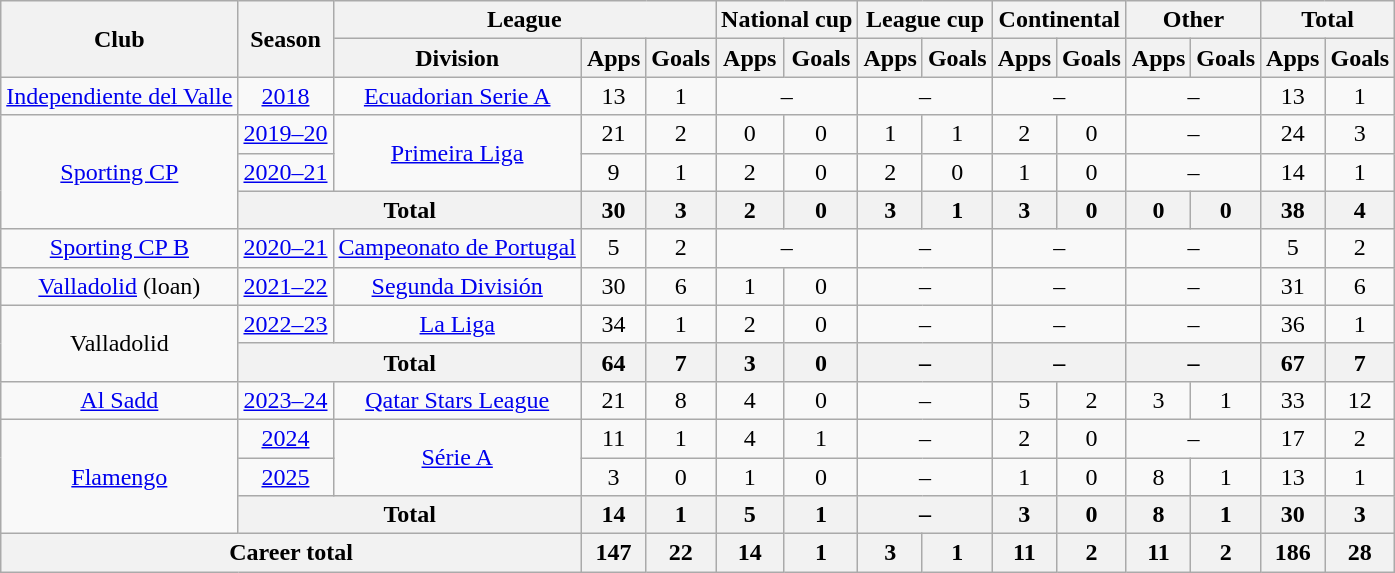<table class="wikitable" style="text-align:center">
<tr>
<th rowspan="2">Club</th>
<th rowspan="2">Season</th>
<th colspan="3">League</th>
<th colspan="2">National cup</th>
<th colspan="2">League cup</th>
<th colspan="2">Continental</th>
<th colspan="2">Other</th>
<th colspan="2">Total</th>
</tr>
<tr>
<th>Division</th>
<th>Apps</th>
<th>Goals</th>
<th>Apps</th>
<th>Goals</th>
<th>Apps</th>
<th>Goals</th>
<th>Apps</th>
<th>Goals</th>
<th>Apps</th>
<th>Goals</th>
<th>Apps</th>
<th>Goals</th>
</tr>
<tr>
<td><a href='#'>Independiente del Valle</a></td>
<td><a href='#'>2018</a></td>
<td><a href='#'>Ecuadorian Serie A</a></td>
<td>13</td>
<td>1</td>
<td colspan="2">–</td>
<td colspan="2">–</td>
<td colspan="2">–</td>
<td colspan="2">–</td>
<td>13</td>
<td>1</td>
</tr>
<tr>
<td rowspan="3"><a href='#'>Sporting CP</a></td>
<td><a href='#'>2019–20</a></td>
<td rowspan="2"><a href='#'>Primeira Liga</a></td>
<td>21</td>
<td>2</td>
<td>0</td>
<td>0</td>
<td>1</td>
<td>1</td>
<td>2</td>
<td>0</td>
<td colspan="2">–</td>
<td>24</td>
<td>3</td>
</tr>
<tr>
<td><a href='#'>2020–21</a></td>
<td>9</td>
<td>1</td>
<td>2</td>
<td>0</td>
<td>2</td>
<td>0</td>
<td>1</td>
<td>0</td>
<td colspan="2">–</td>
<td>14</td>
<td>1</td>
</tr>
<tr>
<th colspan="2">Total</th>
<th>30</th>
<th>3</th>
<th>2</th>
<th>0</th>
<th>3</th>
<th>1</th>
<th>3</th>
<th>0</th>
<th>0</th>
<th>0</th>
<th>38</th>
<th>4</th>
</tr>
<tr>
<td rowspan="1"><a href='#'>Sporting CP B</a></td>
<td><a href='#'>2020–21</a></td>
<td><a href='#'>Campeonato de Portugal</a></td>
<td>5</td>
<td>2</td>
<td colspan="2">–</td>
<td colspan="2">–</td>
<td colspan="2">–</td>
<td colspan="2">–</td>
<td>5</td>
<td>2</td>
</tr>
<tr>
<td><a href='#'>Valladolid</a> (loan)</td>
<td><a href='#'>2021–22</a></td>
<td><a href='#'>Segunda División</a></td>
<td>30</td>
<td>6</td>
<td>1</td>
<td>0</td>
<td colspan="2">–</td>
<td colspan="2">–</td>
<td colspan="2">–</td>
<td>31</td>
<td>6</td>
</tr>
<tr>
<td rowspan="2">Valladolid</td>
<td><a href='#'>2022–23</a></td>
<td><a href='#'>La Liga</a></td>
<td>34</td>
<td>1</td>
<td>2</td>
<td>0</td>
<td colspan="2">–</td>
<td colspan="2">–</td>
<td colspan="2">–</td>
<td>36</td>
<td>1</td>
</tr>
<tr>
<th colspan="2">Total</th>
<th>64</th>
<th>7</th>
<th>3</th>
<th>0</th>
<th colspan="2">–</th>
<th colspan="2">–</th>
<th colspan="2">–</th>
<th>67</th>
<th>7</th>
</tr>
<tr>
<td><a href='#'>Al Sadd</a></td>
<td><a href='#'>2023–24</a></td>
<td><a href='#'>Qatar Stars League</a></td>
<td>21</td>
<td>8</td>
<td>4</td>
<td>0</td>
<td colspan="2">–</td>
<td>5</td>
<td>2</td>
<td>3</td>
<td>1</td>
<td>33</td>
<td>12</td>
</tr>
<tr>
<td rowspan="3"><a href='#'>Flamengo</a></td>
<td><a href='#'>2024</a></td>
<td rowspan="2"><a href='#'>Série A</a></td>
<td>11</td>
<td>1</td>
<td>4</td>
<td>1</td>
<td colspan="2">–</td>
<td>2</td>
<td>0</td>
<td colspan="2">–</td>
<td>17</td>
<td>2</td>
</tr>
<tr>
<td><a href='#'>2025</a></td>
<td>3</td>
<td>0</td>
<td>1</td>
<td>0</td>
<td colspan="2">–</td>
<td>1</td>
<td>0</td>
<td>8</td>
<td>1</td>
<td>13</td>
<td>1</td>
</tr>
<tr>
<th colspan="2">Total</th>
<th>14</th>
<th>1</th>
<th>5</th>
<th>1</th>
<th colspan="2">–</th>
<th>3</th>
<th>0</th>
<th>8</th>
<th>1</th>
<th>30</th>
<th>3</th>
</tr>
<tr>
<th colspan="3">Career total</th>
<th>147</th>
<th>22</th>
<th>14</th>
<th>1</th>
<th>3</th>
<th>1</th>
<th>11</th>
<th>2</th>
<th>11</th>
<th>2</th>
<th>186</th>
<th>28</th>
</tr>
</table>
